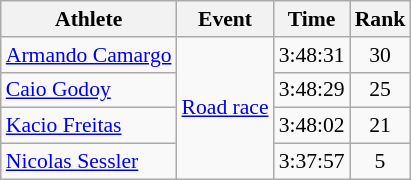<table class="wikitable" style="font-size:90%">
<tr>
<th>Athlete</th>
<th>Event</th>
<th>Time</th>
<th>Rank</th>
</tr>
<tr align=center>
<td align=left><a href='#'>Armando Camargo</a></td>
<td align=left rowspan=4><a href='#'>Road race</a></td>
<td>3:48:31</td>
<td>30</td>
</tr>
<tr align=center>
<td align=left><a href='#'>Caio Godoy</a></td>
<td>3:48:29</td>
<td>25</td>
</tr>
<tr align=center>
<td align=left><a href='#'>Kacio Freitas</a></td>
<td>3:48:02</td>
<td>21</td>
</tr>
<tr align=center>
<td align=left><a href='#'>Nicolas Sessler</a></td>
<td>3:37:57</td>
<td>5</td>
</tr>
</table>
